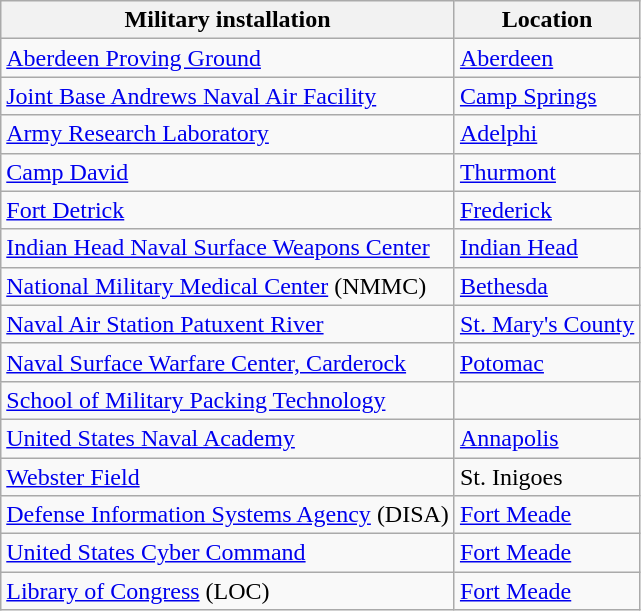<table class="wikitable sortable">
<tr>
<th>Military installation</th>
<th>Location</th>
</tr>
<tr>
<td><a href='#'>Aberdeen Proving Ground</a></td>
<td><a href='#'>Aberdeen</a></td>
</tr>
<tr>
<td><a href='#'>Joint Base Andrews Naval Air Facility</a></td>
<td><a href='#'>Camp Springs</a></td>
</tr>
<tr>
<td><a href='#'>Army Research Laboratory</a></td>
<td><a href='#'>Adelphi</a></td>
</tr>
<tr>
<td><a href='#'>Camp David</a></td>
<td><a href='#'>Thurmont</a></td>
</tr>
<tr>
<td><a href='#'>Fort Detrick</a></td>
<td><a href='#'>Frederick</a></td>
</tr>
<tr>
<td><a href='#'>Indian Head Naval Surface Weapons Center</a></td>
<td><a href='#'>Indian Head</a></td>
</tr>
<tr>
<td><a href='#'>National Military Medical Center</a> (NMMC)</td>
<td><a href='#'>Bethesda</a></td>
</tr>
<tr>
<td><a href='#'>Naval Air Station Patuxent River</a></td>
<td><a href='#'>St. Mary's County</a></td>
</tr>
<tr>
<td><a href='#'>Naval Surface Warfare Center, Carderock</a></td>
<td><a href='#'>Potomac</a></td>
</tr>
<tr>
<td><a href='#'>School of Military Packing Technology</a></td>
<td></td>
</tr>
<tr>
<td><a href='#'>United States Naval Academy</a></td>
<td><a href='#'>Annapolis</a></td>
</tr>
<tr>
<td><a href='#'>Webster Field</a></td>
<td>St. Inigoes</td>
</tr>
<tr>
<td><a href='#'>Defense Information Systems Agency</a> (DISA)</td>
<td><a href='#'>Fort Meade</a></td>
</tr>
<tr>
<td><a href='#'>United States Cyber Command</a></td>
<td><a href='#'>Fort Meade</a></td>
</tr>
<tr>
<td><a href='#'>Library of Congress</a> (LOC)</td>
<td><a href='#'>Fort Meade</a></td>
</tr>
</table>
